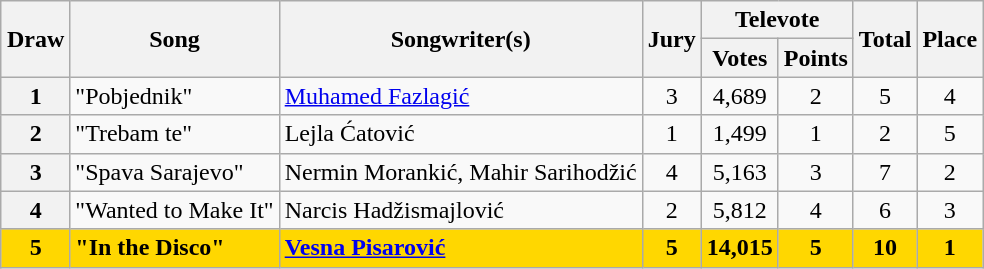<table class="sortable wikitable plainrowheaders" style="margin: 1em auto 1em auto; text-align:center;">
<tr>
<th rowspan="2">Draw</th>
<th rowspan="2">Song</th>
<th rowspan="2">Songwriter(s)</th>
<th rowspan="2">Jury</th>
<th colspan="2">Televote</th>
<th rowspan="2">Total</th>
<th rowspan="2">Place</th>
</tr>
<tr>
<th>Votes</th>
<th>Points</th>
</tr>
<tr>
<th scope="row" style="text-align:center;">1</th>
<td align="left">"Pobjednik"</td>
<td align="left"><a href='#'>Muhamed Fazlagić</a></td>
<td>3</td>
<td>4,689</td>
<td>2</td>
<td>5</td>
<td>4</td>
</tr>
<tr>
<th scope="row" style="text-align:center;">2</th>
<td align="left">"Trebam te"</td>
<td align="left">Lejla Ćatović</td>
<td>1</td>
<td>1,499</td>
<td>1</td>
<td>2</td>
<td>5</td>
</tr>
<tr>
<th scope="row" style="text-align:center;">3</th>
<td align="left">"Spava Sarajevo"</td>
<td align="left">Nermin Morankić, Mahir Sarihodžić</td>
<td>4</td>
<td>5,163</td>
<td>3</td>
<td>7</td>
<td>2</td>
</tr>
<tr>
<th scope="row" style="text-align:center;">4</th>
<td align="left">"Wanted to Make It"</td>
<td align="left">Narcis Hadžismajlović</td>
<td>2</td>
<td>5,812</td>
<td>4</td>
<td>6</td>
<td>3</td>
</tr>
<tr style="font-weight:bold; background:gold;">
<th scope="row" style="text-align:center; font-weight:bold; background:gold;">5</th>
<td align="left">"In the Disco"</td>
<td align="left"><a href='#'>Vesna Pisarović</a></td>
<td>5</td>
<td>14,015</td>
<td>5</td>
<td>10</td>
<td>1</td>
</tr>
</table>
